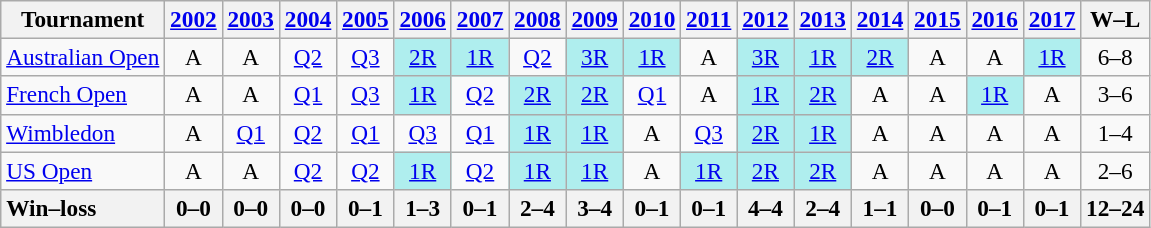<table class="wikitable" style="text-align:center;font-size:97%">
<tr>
<th>Tournament</th>
<th><a href='#'>2002</a></th>
<th><a href='#'>2003</a></th>
<th><a href='#'>2004</a></th>
<th><a href='#'>2005</a></th>
<th><a href='#'>2006</a></th>
<th><a href='#'>2007</a></th>
<th><a href='#'>2008</a></th>
<th><a href='#'>2009</a></th>
<th><a href='#'>2010</a></th>
<th><a href='#'>2011</a></th>
<th><a href='#'>2012</a></th>
<th><a href='#'>2013</a></th>
<th><a href='#'>2014</a></th>
<th><a href='#'>2015</a></th>
<th><a href='#'>2016</a></th>
<th><a href='#'>2017</a></th>
<th>W–L</th>
</tr>
<tr>
<td align="left"><a href='#'>Australian Open</a></td>
<td>A</td>
<td>A</td>
<td><a href='#'>Q2</a></td>
<td><a href='#'>Q3</a></td>
<td bgcolor="afeeee"><a href='#'>2R</a></td>
<td bgcolor="afeeee"><a href='#'>1R</a></td>
<td><a href='#'>Q2</a></td>
<td bgcolor="afeeee"><a href='#'>3R</a></td>
<td bgcolor="afeeee"><a href='#'>1R</a></td>
<td>A</td>
<td bgcolor="afeeee"><a href='#'>3R</a></td>
<td bgcolor="afeeee"><a href='#'>1R</a></td>
<td bgcolor="afeeee"><a href='#'>2R</a></td>
<td>A</td>
<td>A</td>
<td bgcolor="afeeee"><a href='#'>1R</a></td>
<td>6–8</td>
</tr>
<tr>
<td align="left"><a href='#'>French Open</a></td>
<td>A</td>
<td>A</td>
<td><a href='#'>Q1</a></td>
<td><a href='#'>Q3</a></td>
<td bgcolor="afeeee"><a href='#'>1R</a></td>
<td><a href='#'>Q2</a></td>
<td bgcolor="afeeee"><a href='#'>2R</a></td>
<td bgcolor="afeeee"><a href='#'>2R</a></td>
<td><a href='#'>Q1</a></td>
<td>A</td>
<td bgcolor="afeeee"><a href='#'>1R</a></td>
<td bgcolor="afeeee"><a href='#'>2R</a></td>
<td>A</td>
<td>A</td>
<td bgcolor="afeeee"><a href='#'>1R</a></td>
<td>A</td>
<td>3–6</td>
</tr>
<tr>
<td align="left"><a href='#'>Wimbledon</a></td>
<td>A</td>
<td><a href='#'>Q1</a></td>
<td><a href='#'>Q2</a></td>
<td><a href='#'>Q1</a></td>
<td><a href='#'>Q3</a></td>
<td><a href='#'>Q1</a></td>
<td bgcolor="afeeee"><a href='#'>1R</a></td>
<td bgcolor="afeeee"><a href='#'>1R</a></td>
<td>A</td>
<td><a href='#'>Q3</a></td>
<td bgcolor="afeeee"><a href='#'>2R</a></td>
<td bgcolor="afeeee"><a href='#'>1R</a></td>
<td>A</td>
<td>A</td>
<td>A</td>
<td>A</td>
<td>1–4</td>
</tr>
<tr>
<td align="left"><a href='#'>US Open</a></td>
<td>A</td>
<td>A</td>
<td><a href='#'>Q2</a></td>
<td><a href='#'>Q2</a></td>
<td bgcolor="afeeee"><a href='#'>1R</a></td>
<td><a href='#'>Q2</a></td>
<td bgcolor="afeeee"><a href='#'>1R</a></td>
<td bgcolor="afeeee"><a href='#'>1R</a></td>
<td>A</td>
<td bgcolor="afeeee"><a href='#'>1R</a></td>
<td bgcolor="afeeee"><a href='#'>2R</a></td>
<td bgcolor="afeeee"><a href='#'>2R</a></td>
<td>A</td>
<td>A</td>
<td>A</td>
<td>A</td>
<td>2–6</td>
</tr>
<tr>
<th style="text-align:left">Win–loss</th>
<th>0–0</th>
<th>0–0</th>
<th>0–0</th>
<th>0–1</th>
<th>1–3</th>
<th>0–1</th>
<th>2–4</th>
<th>3–4</th>
<th>0–1</th>
<th>0–1</th>
<th>4–4</th>
<th>2–4</th>
<th>1–1</th>
<th>0–0</th>
<th>0–1</th>
<th>0–1</th>
<th>12–24</th>
</tr>
</table>
